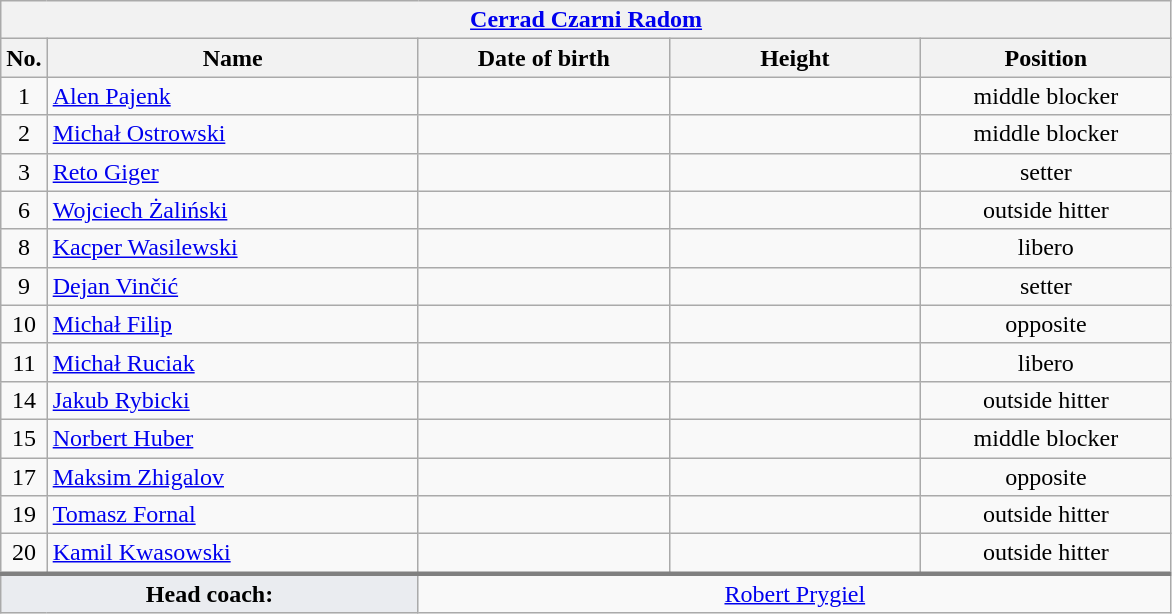<table class="wikitable collapsible collapsed" style="font-size:100%; text-align:center">
<tr>
<th colspan=5 style="width:30em"><a href='#'>Cerrad Czarni Radom</a></th>
</tr>
<tr>
<th>No.</th>
<th style="width:15em">Name</th>
<th style="width:10em">Date of birth</th>
<th style="width:10em">Height</th>
<th style="width:10em">Position</th>
</tr>
<tr>
<td>1</td>
<td align=left> <a href='#'>Alen Pajenk</a></td>
<td align=right></td>
<td></td>
<td>middle blocker</td>
</tr>
<tr>
<td>2</td>
<td align=left> <a href='#'>Michał Ostrowski</a></td>
<td align=right></td>
<td></td>
<td>middle blocker</td>
</tr>
<tr>
<td>3</td>
<td align=left> <a href='#'>Reto Giger</a></td>
<td align=right></td>
<td></td>
<td>setter</td>
</tr>
<tr>
<td>6</td>
<td align=left> <a href='#'>Wojciech Żaliński</a></td>
<td align=right></td>
<td></td>
<td>outside hitter</td>
</tr>
<tr>
<td>8</td>
<td align=left> <a href='#'>Kacper Wasilewski</a></td>
<td align=right></td>
<td></td>
<td>libero</td>
</tr>
<tr>
<td>9</td>
<td align=left> <a href='#'>Dejan Vinčić</a></td>
<td align=right></td>
<td></td>
<td>setter</td>
</tr>
<tr>
<td>10</td>
<td align=left> <a href='#'>Michał Filip</a></td>
<td align=right></td>
<td></td>
<td>opposite</td>
</tr>
<tr>
<td>11</td>
<td align=left> <a href='#'>Michał Ruciak</a></td>
<td align=right></td>
<td></td>
<td>libero</td>
</tr>
<tr>
<td>14</td>
<td align=left> <a href='#'>Jakub Rybicki</a></td>
<td align=right></td>
<td></td>
<td>outside hitter</td>
</tr>
<tr>
<td>15</td>
<td align=left> <a href='#'>Norbert Huber</a></td>
<td align=right></td>
<td></td>
<td>middle blocker</td>
</tr>
<tr>
<td>17</td>
<td align=left> <a href='#'>Maksim Zhigalov</a></td>
<td align=right></td>
<td></td>
<td>opposite</td>
</tr>
<tr>
<td>19</td>
<td align=left> <a href='#'>Tomasz Fornal</a></td>
<td align=right></td>
<td></td>
<td>outside hitter</td>
</tr>
<tr>
<td>20</td>
<td align=left> <a href='#'>Kamil Kwasowski</a></td>
<td align=right></td>
<td></td>
<td>outside hitter</td>
</tr>
<tr style="border-top: 3px solid grey">
<td colspan=2 style="background:#EAECF0"><strong>Head coach:</strong></td>
<td colspan=3> <a href='#'>Robert Prygiel</a></td>
</tr>
</table>
